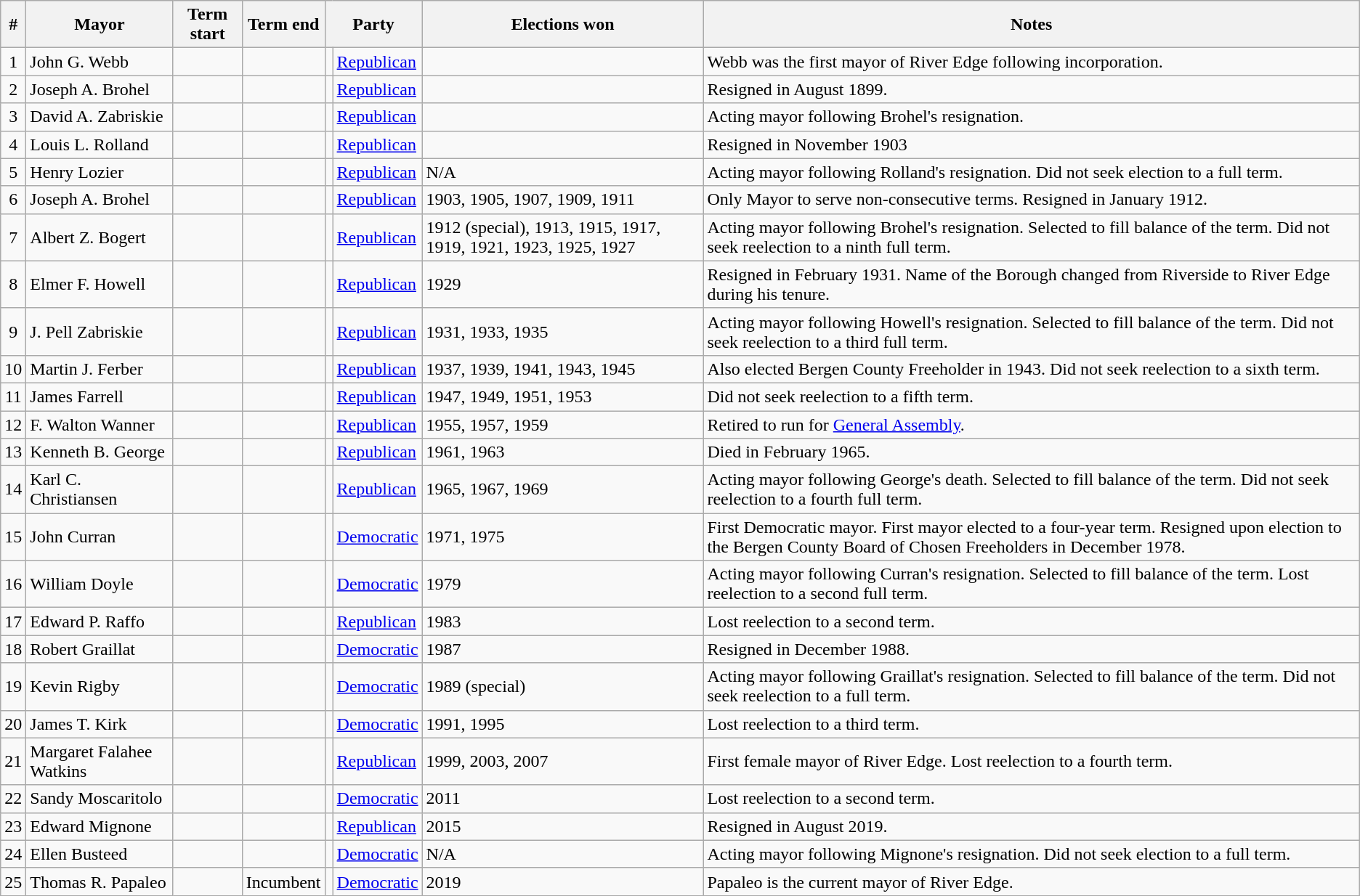<table class="wikitable sortable mw-collapsible mw-collapsed">
<tr>
<th align=center>#</th>
<th>Mayor</th>
<th>Term start</th>
<th>Term end</th>
<th colspan=2>Party</th>
<th>Elections won</th>
<th>Notes</th>
</tr>
<tr>
<td align=center>1</td>
<td>John G. Webb</td>
<td align=center></td>
<td align=center></td>
<td bgcolor=></td>
<td><a href='#'>Republican</a></td>
<td></td>
<td>Webb was the first mayor of River Edge following incorporation.</td>
</tr>
<tr>
<td align=center>2</td>
<td>Joseph A. Brohel</td>
<td align=center></td>
<td align=center></td>
<td bgcolor=></td>
<td><a href='#'>Republican</a></td>
<td></td>
<td>Resigned in August 1899.</td>
</tr>
<tr>
<td align=center>3</td>
<td>David A. Zabriskie</td>
<td align=center></td>
<td align=center></td>
<td bgcolor=></td>
<td><a href='#'>Republican</a></td>
<td></td>
<td>Acting mayor following Brohel's resignation.</td>
</tr>
<tr>
<td align=center>4</td>
<td>Louis L. Rolland</td>
<td align=center></td>
<td align=center></td>
<td bgcolor=></td>
<td><a href='#'>Republican</a></td>
<td></td>
<td>Resigned in November 1903</td>
</tr>
<tr>
<td align=center>5</td>
<td>Henry Lozier</td>
<td align=center></td>
<td align=center></td>
<td bgcolor=></td>
<td><a href='#'>Republican</a></td>
<td>N/A</td>
<td>Acting mayor following Rolland's resignation. Did not seek election to a full term.</td>
</tr>
<tr>
<td align=center>6</td>
<td>Joseph A. Brohel</td>
<td align=center></td>
<td align=center></td>
<td bgcolor=></td>
<td><a href='#'>Republican</a></td>
<td>1903, 1905, 1907, 1909, 1911</td>
<td>Only Mayor to serve non-consecutive terms. Resigned in January 1912.</td>
</tr>
<tr>
<td align=center>7</td>
<td>Albert Z. Bogert</td>
<td align=center></td>
<td align=center></td>
<td bgcolor=></td>
<td><a href='#'>Republican</a></td>
<td>1912 (special), 1913, 1915, 1917, 1919, 1921, 1923, 1925, 1927</td>
<td>Acting mayor following Brohel's resignation. Selected to fill balance of the term. Did not seek reelection to a ninth full term.</td>
</tr>
<tr>
<td align=center>8</td>
<td>Elmer F. Howell</td>
<td align=center></td>
<td align=center></td>
<td bgcolor=></td>
<td><a href='#'>Republican</a></td>
<td>1929</td>
<td>Resigned in February 1931. Name of the Borough changed from Riverside to River Edge during his tenure.</td>
</tr>
<tr>
<td align=center>9</td>
<td>J. Pell Zabriskie</td>
<td align=center></td>
<td align=center></td>
<td bgcolor=></td>
<td><a href='#'>Republican</a></td>
<td>1931, 1933, 1935</td>
<td>Acting mayor following Howell's resignation. Selected to fill balance of the term. Did not seek reelection to a third full term.</td>
</tr>
<tr>
<td align=center>10</td>
<td>Martin J. Ferber</td>
<td align=center></td>
<td align=center></td>
<td bgcolor=></td>
<td><a href='#'>Republican</a></td>
<td>1937, 1939, 1941, 1943, 1945</td>
<td>Also elected Bergen County Freeholder in 1943. Did not seek reelection to a sixth term.</td>
</tr>
<tr>
<td align=center>11</td>
<td>James Farrell</td>
<td align=center></td>
<td align=center></td>
<td bgcolor=></td>
<td><a href='#'>Republican</a></td>
<td>1947, 1949, 1951, 1953</td>
<td>Did not seek reelection to a fifth term.</td>
</tr>
<tr>
<td align=center>12</td>
<td>F. Walton Wanner</td>
<td align=center></td>
<td align=center></td>
<td bgcolor=></td>
<td><a href='#'>Republican</a></td>
<td>1955, 1957, 1959</td>
<td>Retired to run for <a href='#'>General Assembly</a>.</td>
</tr>
<tr>
<td align=center>13</td>
<td>Kenneth B. George</td>
<td align=center></td>
<td align=center></td>
<td bgcolor=></td>
<td><a href='#'>Republican</a></td>
<td>1961, 1963</td>
<td>Died in February 1965.</td>
</tr>
<tr>
<td align=center>14</td>
<td>Karl C. Christiansen</td>
<td align=center></td>
<td align=center></td>
<td bgcolor=></td>
<td><a href='#'>Republican</a></td>
<td>1965, 1967, 1969</td>
<td>Acting mayor following George's death. Selected to fill balance of the term. Did not seek reelection to a fourth full term.</td>
</tr>
<tr>
<td align=center>15</td>
<td>John Curran</td>
<td align=center></td>
<td align=center></td>
<td bgcolor=></td>
<td><a href='#'>Democratic</a></td>
<td>1971, 1975</td>
<td>First Democratic mayor. First mayor elected to a four-year term. Resigned upon election to the Bergen County Board of Chosen Freeholders in December 1978.</td>
</tr>
<tr>
<td align=center>16</td>
<td>William Doyle</td>
<td align=center></td>
<td align=center></td>
<td bgcolor=></td>
<td><a href='#'>Democratic</a></td>
<td>1979</td>
<td>Acting mayor following Curran's resignation. Selected to fill balance of the term. Lost reelection to a second full term.</td>
</tr>
<tr>
<td align=center>17</td>
<td>Edward P. Raffo</td>
<td align=center></td>
<td align=center></td>
<td bgcolor=></td>
<td><a href='#'>Republican</a></td>
<td>1983</td>
<td>Lost reelection to a second term.</td>
</tr>
<tr>
<td align=center>18</td>
<td>Robert Graillat</td>
<td align=center></td>
<td align=center></td>
<td bgcolor=></td>
<td><a href='#'>Democratic</a></td>
<td>1987</td>
<td>Resigned in December 1988.</td>
</tr>
<tr>
<td align=center>19</td>
<td>Kevin Rigby</td>
<td align=center></td>
<td align=center></td>
<td bgcolor=></td>
<td><a href='#'>Democratic</a></td>
<td>1989 (special)</td>
<td>Acting mayor following Graillat's resignation. Selected to fill balance of the term. Did not seek reelection to a full term.</td>
</tr>
<tr>
<td align=center>20</td>
<td>James T. Kirk</td>
<td align=center></td>
<td align=center></td>
<td bgcolor=></td>
<td><a href='#'>Democratic</a></td>
<td>1991, 1995</td>
<td>Lost reelection to a third term.</td>
</tr>
<tr>
<td align=center>21</td>
<td>Margaret Falahee Watkins</td>
<td align=center></td>
<td align=center></td>
<td bgcolor=></td>
<td><a href='#'>Republican</a></td>
<td>1999, 2003, 2007</td>
<td>First female mayor of River Edge. Lost reelection to a fourth term.</td>
</tr>
<tr>
<td align=center>22</td>
<td>Sandy Moscaritolo</td>
<td align=center></td>
<td align=center></td>
<td bgcolor=></td>
<td><a href='#'>Democratic</a></td>
<td>2011</td>
<td>Lost reelection to a second term.</td>
</tr>
<tr>
<td align=center>23</td>
<td>Edward Mignone</td>
<td align=center></td>
<td align=center></td>
<td bgcolor=></td>
<td><a href='#'>Republican</a></td>
<td>2015</td>
<td>Resigned in August 2019.</td>
</tr>
<tr>
<td align=center>24</td>
<td>Ellen Busteed</td>
<td align=center></td>
<td align=center></td>
<td bgcolor=></td>
<td><a href='#'>Democratic</a></td>
<td>N/A</td>
<td>Acting mayor following Mignone's resignation. Did not seek election to a full term.</td>
</tr>
<tr>
<td align=center>25</td>
<td>Thomas R. Papaleo</td>
<td align=center></td>
<td align=center>Incumbent</td>
<td bgcolor=></td>
<td><a href='#'>Democratic</a></td>
<td>2019</td>
<td>Papaleo is the current mayor of River Edge.</td>
</tr>
</table>
